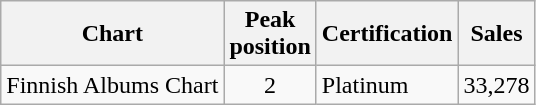<table class="wikitable">
<tr>
<th>Chart</th>
<th>Peak<br>position</th>
<th>Certification</th>
<th>Sales</th>
</tr>
<tr>
<td>Finnish Albums Chart</td>
<td style="text-align:center;">2</td>
<td>Platinum</td>
<td>33,278</td>
</tr>
</table>
